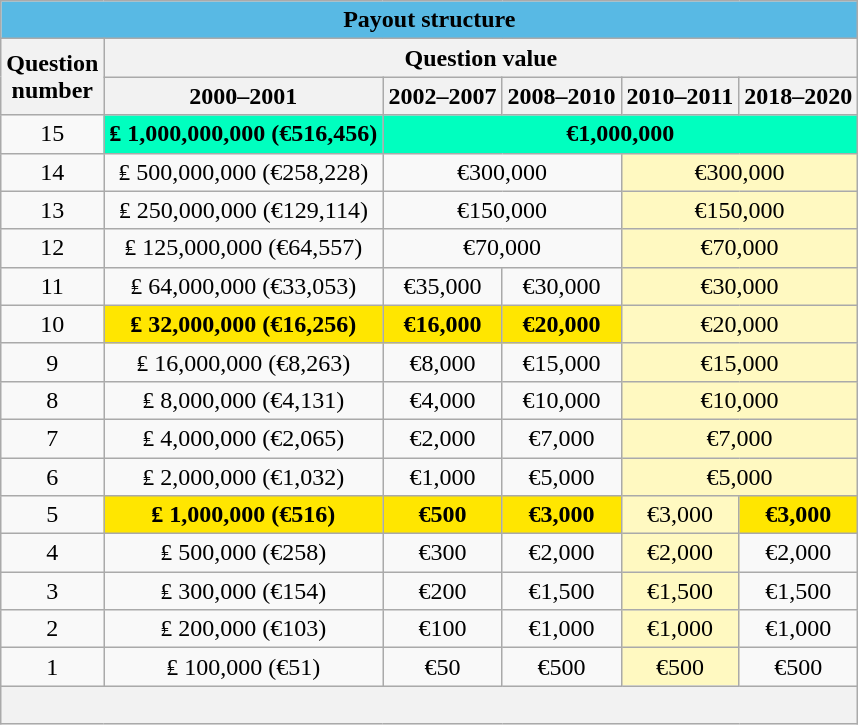<table class="wikitable" style="text-align:center;">
<tr>
<th colspan=6 style="background: #58B9E4">Payout structure</th>
</tr>
<tr>
<th rowspan=2>Question<br>number</th>
<th colspan=5>Question value</th>
</tr>
<tr>
<th>2000–2001</th>
<th>2002–2007</th>
<th>2008–2010</th>
<th>2010–2011</th>
<th>2018–2020</th>
</tr>
<tr>
<td>15</td>
<td style="background: #00FFBF"><strong>₤ 1,000,000,000 (€516,456)</strong></td>
<td colspan="4" style="background: #00FFBF"><strong>€1,000,000</strong></td>
</tr>
<tr>
<td>14</td>
<td>₤ 500,000,000 (€258,228)</td>
<td colspan="2">€300,000</td>
<td colspan="2" style="background: #FFF9C1">€300,000</td>
</tr>
<tr>
<td>13</td>
<td>₤ 250,000,000 (€129,114)</td>
<td colspan="2">€150,000</td>
<td colspan="2" style="background: #FFF9C1">€150,000</td>
</tr>
<tr>
<td>12</td>
<td>₤ 125,000,000 (€64,557)</td>
<td colspan="2">€70,000</td>
<td colspan="2" style="background: #FFF9C1">€70,000</td>
</tr>
<tr>
<td>11</td>
<td>₤ 64,000,000 (€33,053)</td>
<td>€35,000</td>
<td>€30,000</td>
<td colspan="2" style="background: #FFF9C1">€30,000</td>
</tr>
<tr>
<td>10</td>
<td style="background: #FFE600"><strong>₤ 32,000,000 (€16,256)</strong></td>
<td style="background: #FFE600"><strong>€16,000</strong></td>
<td style="background: #FFE600"><strong>€20,000</strong></td>
<td colspan="2" style="background: #FFF9C1">€20,000</td>
</tr>
<tr>
<td>9</td>
<td>₤ 16,000,000 (€8,263)</td>
<td>€8,000</td>
<td>€15,000</td>
<td colspan="2" style="background: #FFF9C1">€15,000</td>
</tr>
<tr>
<td>8</td>
<td>₤ 8,000,000 (€4,131)</td>
<td>€4,000</td>
<td>€10,000</td>
<td colspan="2" style="background: #FFF9C1">€10,000</td>
</tr>
<tr>
<td>7</td>
<td>₤ 4,000,000 (€2,065)</td>
<td>€2,000</td>
<td>€7,000</td>
<td colspan="2" style="background: #FFF9C1">€7,000</td>
</tr>
<tr>
<td>6</td>
<td>₤ 2,000,000 (€1,032)</td>
<td>€1,000</td>
<td>€5,000</td>
<td colspan="2" style="background: #FFF9C1">€5,000</td>
</tr>
<tr>
<td>5</td>
<td style="background: #FFE600"><strong>₤ 1,000,000 (€516)</strong></td>
<td style="background: #FFE600"><strong>€500</strong></td>
<td style="background: #FFE600"><strong>€3,000</strong></td>
<td style="background: #FFF9C1">€3,000</td>
<td style="background: #FFE600"><strong>€3,000</strong></td>
</tr>
<tr>
<td>4</td>
<td>₤ 500,000 (€258)</td>
<td>€300</td>
<td>€2,000</td>
<td style="background: #FFF9C1">€2,000</td>
<td>€2,000</td>
</tr>
<tr>
<td>3</td>
<td>₤ 300,000 (€154)</td>
<td>€200</td>
<td>€1,500</td>
<td style="background: #FFF9C1">€1,500</td>
<td>€1,500</td>
</tr>
<tr>
<td>2</td>
<td>₤ 200,000 (€103)</td>
<td>€100</td>
<td>€1,000</td>
<td style="background: #FFF9C1">€1,000</td>
<td>€1,000</td>
</tr>
<tr>
<td>1</td>
<td>₤ 100,000 (€51)</td>
<td>€50</td>
<td>€500</td>
<td style="background: #FFF9C1">€500</td>
<td>€500</td>
</tr>
<tr>
<th colspan=6 style="text-align:left"><br></th>
</tr>
</table>
